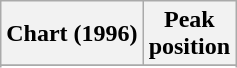<table class="wikitable sortable plainrowheaders" style="text-align:center;">
<tr>
<th scope="col">Chart (1996)</th>
<th scope="col">Peak<br>position</th>
</tr>
<tr>
</tr>
<tr>
</tr>
<tr>
</tr>
</table>
